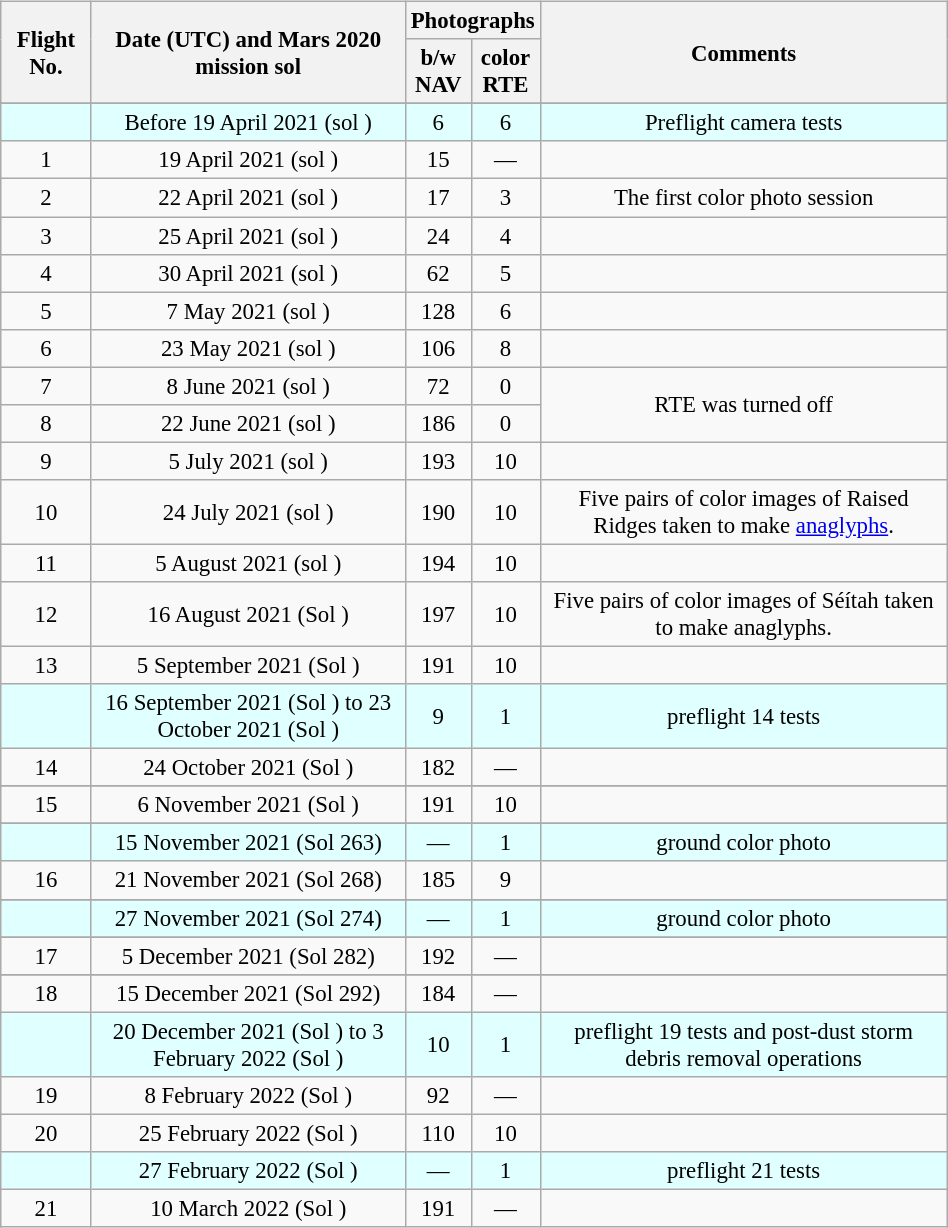<table class="wikitable mw-collapsible mw-collapsed" style="float:left; margin-right:1.1em; clear:left; font-size:95%; text-align:center; width:50%;">
<tr>
<th rowspan="2">Flight No.</th>
<th rowspan="2">Date (UTC) and Mars 2020 mission sol</th>
<th colspan="2">Photographs</th>
<th rowspan="2">Comments</th>
</tr>
<tr>
<th>b/w<br>NAV</th>
<th>color<br>RTE</th>
</tr>
<tr>
</tr>
<tr bgcolor="lightcyan">
<td></td>
<td>Before 19 April 2021 (sol )</td>
<td>6</td>
<td>6</td>
<td>Preflight camera tests</td>
</tr>
<tr>
<td>1</td>
<td>19 April 2021 (sol )</td>
<td>15</td>
<td>—</td>
<td></td>
</tr>
<tr>
<td>2</td>
<td>22 April 2021 (sol )</td>
<td>17</td>
<td>3</td>
<td>The first color photo session</td>
</tr>
<tr>
<td>3</td>
<td>25 April 2021 (sol )</td>
<td>24</td>
<td>4</td>
<td></td>
</tr>
<tr>
<td>4</td>
<td>30 April 2021 (sol )</td>
<td>62</td>
<td>5</td>
<td></td>
</tr>
<tr>
<td>5</td>
<td>7 May 2021 (sol )</td>
<td>128</td>
<td>6</td>
<td></td>
</tr>
<tr>
<td>6</td>
<td>23 May 2021 (sol )</td>
<td>106</td>
<td>8</td>
<td></td>
</tr>
<tr>
<td>7</td>
<td>8 June 2021 (sol )</td>
<td>72</td>
<td>0</td>
<td rowspan=2>RTE was turned off</td>
</tr>
<tr>
<td>8</td>
<td>22 June 2021 (sol )</td>
<td>186</td>
<td>0</td>
</tr>
<tr>
<td>9</td>
<td>5 July 2021 (sol )</td>
<td>193</td>
<td>10</td>
<td></td>
</tr>
<tr>
<td>10</td>
<td>24 July 2021 (sol )</td>
<td>190</td>
<td>10</td>
<td>Five pairs of color images of Raised Ridges taken to make <a href='#'>anaglyphs</a>.</td>
</tr>
<tr>
<td>11</td>
<td>5 August 2021 (sol )</td>
<td>194</td>
<td>10</td>
<td></td>
</tr>
<tr>
<td>12</td>
<td>16 August 2021 (Sol )</td>
<td>197</td>
<td>10</td>
<td>Five pairs of color images of Séítah taken to make anaglyphs.</td>
</tr>
<tr>
<td>13</td>
<td>5 September 2021 (Sol )</td>
<td>191</td>
<td>10</td>
<td></td>
</tr>
<tr bgcolor="lightcyan">
<td></td>
<td>16 September 2021 (Sol ) to 23 October 2021 (Sol )</td>
<td>9</td>
<td>1</td>
<td>preflight 14 tests</td>
</tr>
<tr>
<td>14</td>
<td>24 October 2021 (Sol )</td>
<td>182</td>
<td>—</td>
<td></td>
</tr>
<tr>
</tr>
<tr>
<td>15</td>
<td>6 November 2021 (Sol )</td>
<td>191</td>
<td>10</td>
<td></td>
</tr>
<tr>
</tr>
<tr bgcolor="lightcyan">
<td></td>
<td>15 November 2021 (Sol 263)</td>
<td>—</td>
<td>1</td>
<td>ground color photo</td>
</tr>
<tr>
<td>16</td>
<td>21 November 2021 (Sol 268) </td>
<td>185</td>
<td>9</td>
<td></td>
</tr>
<tr>
</tr>
<tr bgcolor="lightcyan">
<td></td>
<td>27 November 2021 (Sol 274)</td>
<td>—</td>
<td>1</td>
<td>ground color photo</td>
</tr>
<tr>
</tr>
<tr>
<td>17</td>
<td>5 December 2021 (Sol 282)</td>
<td>192</td>
<td>—</td>
<td></td>
</tr>
<tr>
</tr>
<tr>
<td>18</td>
<td>15 December 2021 (Sol 292)</td>
<td>184</td>
<td>—</td>
<td></td>
</tr>
<tr bgcolor="lightcyan">
<td></td>
<td>20 December 2021 (Sol ) to 3 February 2022 (Sol )</td>
<td>10</td>
<td>1</td>
<td>preflight 19 tests and post-dust storm debris removal operations</td>
</tr>
<tr>
<td>19</td>
<td>8 February 2022 (Sol )</td>
<td>92</td>
<td>—</td>
<td></td>
</tr>
<tr>
<td>20</td>
<td>25 February 2022 (Sol )</td>
<td>110</td>
<td>10</td>
<td></td>
</tr>
<tr bgcolor="lightcyan">
<td></td>
<td>27 February 2022 (Sol )</td>
<td>—</td>
<td>1</td>
<td>preflight 21 tests</td>
</tr>
<tr>
<td>21</td>
<td>10 March 2022 (Sol )</td>
<td>191</td>
<td>—</td>
<td></td>
</tr>
</table>
